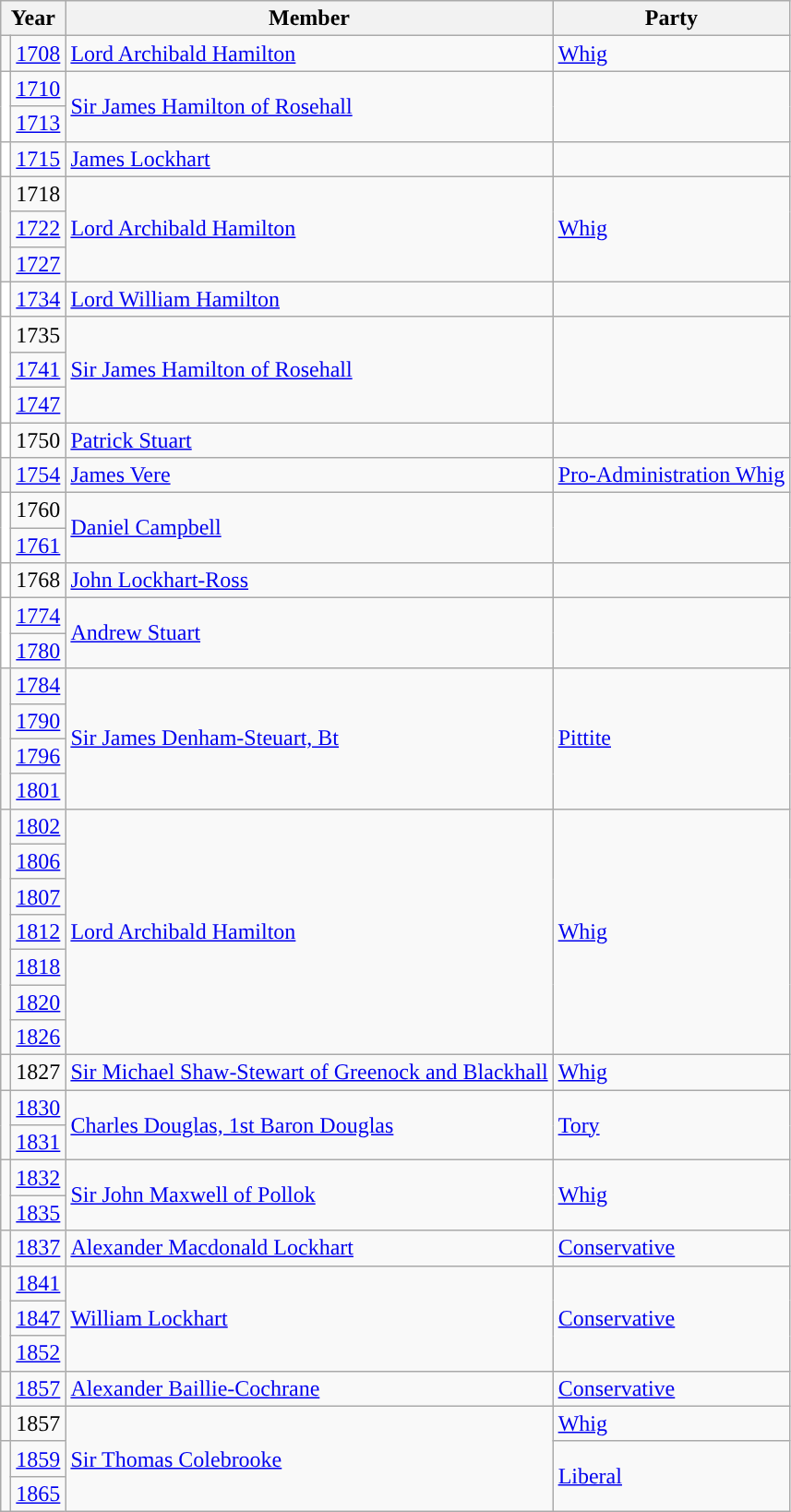<table class="wikitable">
<tr>
<th colspan="2">Year</th>
<th>Member</th>
<th>Party</th>
</tr>
<tr>
<td style="color:inherit;background-color: "></td>
<td><a href='#'>1708</a></td>
<td><a href='#'>Lord Archibald Hamilton</a></td>
<td><a href='#'>Whig</a></td>
</tr>
<tr>
<td rowspan="2" style="color:inherit;background-color: white"></td>
<td><a href='#'>1710</a></td>
<td rowspan="2"><a href='#'>Sir James Hamilton of Rosehall</a></td>
<td rowspan="2"></td>
</tr>
<tr>
<td><a href='#'>1713</a></td>
</tr>
<tr>
<td style="color:inherit;background-color: white"></td>
<td><a href='#'>1715</a></td>
<td><a href='#'>James Lockhart</a></td>
<td></td>
</tr>
<tr>
<td rowspan="3" style="color:inherit;background-color: "></td>
<td>1718</td>
<td rowspan="3"><a href='#'>Lord Archibald Hamilton</a></td>
<td rowspan="3"><a href='#'>Whig</a></td>
</tr>
<tr>
<td><a href='#'>1722</a></td>
</tr>
<tr>
<td><a href='#'>1727</a></td>
</tr>
<tr>
<td style="color:inherit;background-color: white"></td>
<td><a href='#'>1734</a></td>
<td><a href='#'>Lord William Hamilton</a></td>
<td></td>
</tr>
<tr>
<td rowspan="3" style="color:inherit;background-color: white"></td>
<td>1735</td>
<td rowspan="3"><a href='#'>Sir James Hamilton of Rosehall</a></td>
<td rowspan="3"></td>
</tr>
<tr>
<td><a href='#'>1741</a></td>
</tr>
<tr>
<td><a href='#'>1747</a></td>
</tr>
<tr>
<td style="color:inherit;background-color: white"></td>
<td>1750</td>
<td><a href='#'>Patrick Stuart</a></td>
<td></td>
</tr>
<tr>
<td style="color:inherit;background-color: "></td>
<td><a href='#'>1754</a></td>
<td><a href='#'>James Vere</a></td>
<td><a href='#'>Pro-Administration Whig</a></td>
</tr>
<tr>
<td rowspan="2" style="color:inherit;background-color: white"></td>
<td>1760</td>
<td rowspan="2"><a href='#'>Daniel Campbell</a></td>
<td rowspan="2"></td>
</tr>
<tr>
<td><a href='#'>1761</a></td>
</tr>
<tr>
<td style="color:inherit;background-color: white"></td>
<td>1768</td>
<td><a href='#'>John Lockhart-Ross</a></td>
<td></td>
</tr>
<tr>
<td rowspan="2" style="color:inherit;background-color: white"></td>
<td><a href='#'>1774</a></td>
<td rowspan="2"><a href='#'>Andrew Stuart</a></td>
<td rowspan="2"></td>
</tr>
<tr>
<td><a href='#'>1780</a></td>
</tr>
<tr>
<td rowspan="4" style="color:inherit;background-color: "></td>
<td><a href='#'>1784</a></td>
<td rowspan="4"><a href='#'>Sir James Denham-Steuart, Bt</a></td>
<td rowspan="4"><a href='#'>Pittite</a></td>
</tr>
<tr>
<td><a href='#'>1790</a></td>
</tr>
<tr>
<td><a href='#'>1796</a></td>
</tr>
<tr>
<td><a href='#'>1801</a></td>
</tr>
<tr>
<td rowspan="7" style="color:inherit;background-color: "></td>
<td><a href='#'>1802</a></td>
<td rowspan="7"><a href='#'>Lord Archibald Hamilton</a></td>
<td rowspan="7"><a href='#'>Whig</a></td>
</tr>
<tr>
<td><a href='#'>1806</a></td>
</tr>
<tr>
<td><a href='#'>1807</a></td>
</tr>
<tr>
<td><a href='#'>1812</a></td>
</tr>
<tr>
<td><a href='#'>1818</a></td>
</tr>
<tr>
<td><a href='#'>1820</a></td>
</tr>
<tr>
<td><a href='#'>1826</a></td>
</tr>
<tr>
<td style="color:inherit;background-color: "></td>
<td>1827</td>
<td><a href='#'>Sir Michael Shaw-Stewart of Greenock and Blackhall</a></td>
<td><a href='#'>Whig</a></td>
</tr>
<tr>
<td rowspan="2" style="color:inherit;background-color: "></td>
<td><a href='#'>1830</a></td>
<td rowspan="2"><a href='#'>Charles Douglas, 1st Baron Douglas</a></td>
<td rowspan="2"><a href='#'>Tory</a></td>
</tr>
<tr>
<td><a href='#'>1831</a></td>
</tr>
<tr>
<td rowspan="2" style="color:inherit;background-color: "></td>
<td><a href='#'>1832</a></td>
<td rowspan="2"><a href='#'>Sir John Maxwell of Pollok</a></td>
<td rowspan="2"><a href='#'>Whig</a></td>
</tr>
<tr>
<td><a href='#'>1835</a></td>
</tr>
<tr>
<td style="color:inherit;background-color: "></td>
<td><a href='#'>1837</a></td>
<td><a href='#'>Alexander Macdonald Lockhart</a></td>
<td><a href='#'>Conservative</a></td>
</tr>
<tr>
<td rowspan="3" style="color:inherit;background-color: "></td>
<td><a href='#'>1841</a></td>
<td rowspan="3"><a href='#'>William Lockhart</a></td>
<td rowspan="3"><a href='#'>Conservative</a></td>
</tr>
<tr>
<td><a href='#'>1847</a></td>
</tr>
<tr>
<td><a href='#'>1852</a></td>
</tr>
<tr>
<td style="color:inherit;background-color: "></td>
<td><a href='#'>1857</a></td>
<td><a href='#'>Alexander Baillie-Cochrane</a></td>
<td><a href='#'>Conservative</a></td>
</tr>
<tr>
<td style="color:inherit;background-color: "></td>
<td>1857</td>
<td rowspan="3"><a href='#'>Sir Thomas Colebrooke</a></td>
<td><a href='#'>Whig</a></td>
</tr>
<tr>
<td rowspan="2" style="color:inherit;background-color: "></td>
<td><a href='#'>1859</a></td>
<td rowspan="2"><a href='#'>Liberal</a></td>
</tr>
<tr>
<td><a href='#'>1865</a></td>
</tr>
</table>
